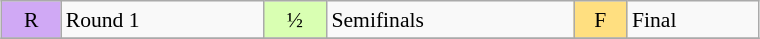<table class="wikitable" style="margin:0.5em auto; font-size:90%; line-height:1.25em;" width=40%;>
<tr>
<td bgcolor="#D0A9F5" align=center>R</td>
<td>Round 1</td>
<td bgcolor="#D9FFB2" align=center>½</td>
<td>Semifinals</td>
<td bgcolor="#FFDF80" align=center>F</td>
<td>Final</td>
</tr>
<tr>
</tr>
</table>
